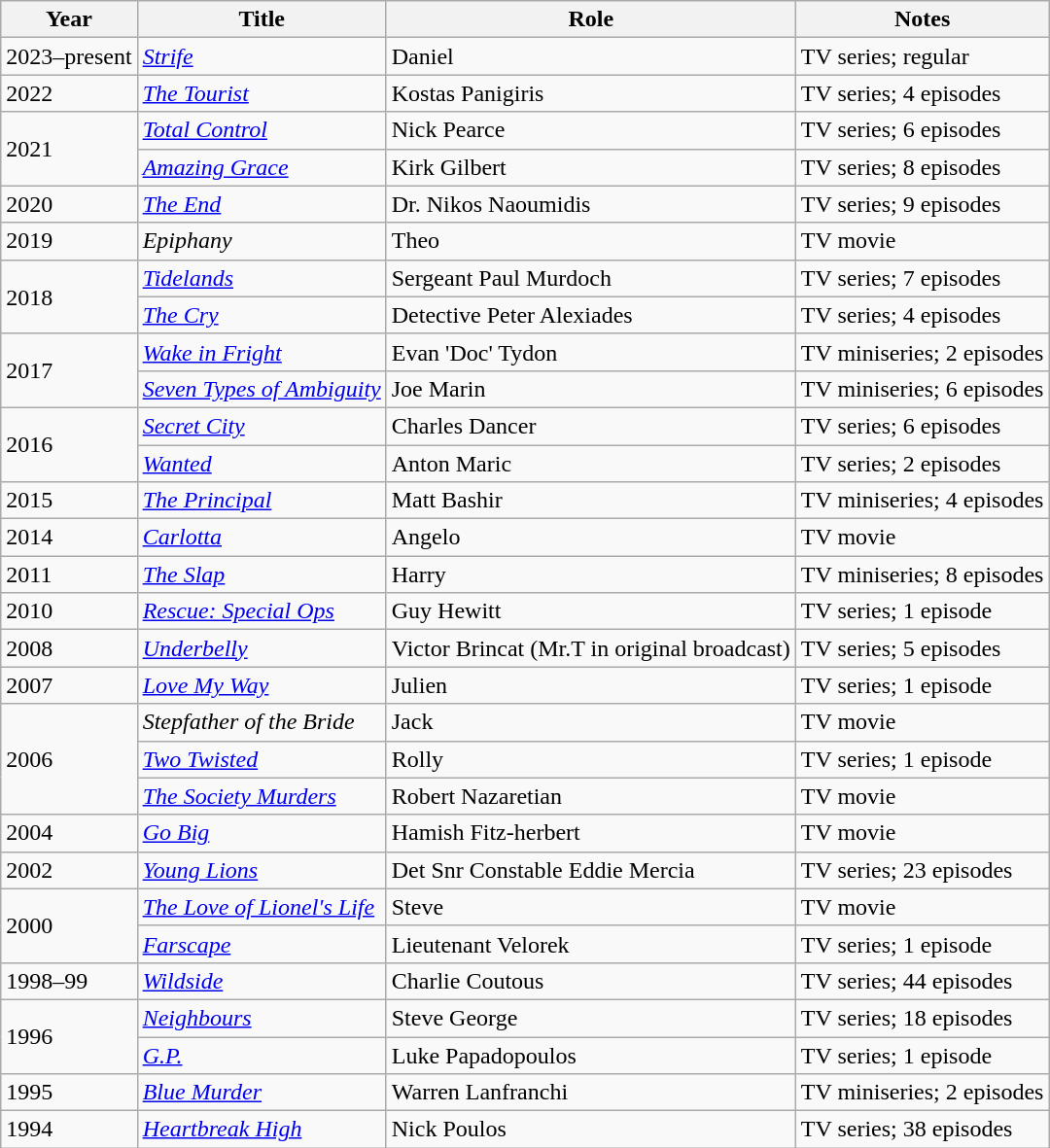<table class="wikitable sortable">
<tr>
<th>Year</th>
<th>Title</th>
<th>Role</th>
<th>Notes</th>
</tr>
<tr>
<td>2023–present</td>
<td><em><a href='#'>Strife</a></em></td>
<td>Daniel</td>
<td>TV series; regular</td>
</tr>
<tr>
<td>2022</td>
<td><em><a href='#'>The Tourist</a></em></td>
<td>Kostas Panigiris</td>
<td>TV series; 4 episodes</td>
</tr>
<tr>
<td rowspan="2">2021</td>
<td><em><a href='#'>Total Control</a></em></td>
<td>Nick Pearce</td>
<td>TV series; 6 episodes</td>
</tr>
<tr>
<td><em><a href='#'>Amazing Grace</a></em></td>
<td>Kirk Gilbert</td>
<td>TV series; 8 episodes</td>
</tr>
<tr>
<td>2020</td>
<td><em><a href='#'>The End</a></em></td>
<td>Dr. Nikos Naoumidis</td>
<td>TV series; 9 episodes</td>
</tr>
<tr>
<td>2019</td>
<td><em>Epiphany</em></td>
<td>Theo</td>
<td>TV movie</td>
</tr>
<tr>
<td rowspan="2">2018</td>
<td><em><a href='#'>Tidelands</a></em></td>
<td>Sergeant Paul Murdoch</td>
<td>TV series; 7 episodes</td>
</tr>
<tr>
<td><em><a href='#'>The Cry</a></em></td>
<td>Detective Peter Alexiades</td>
<td>TV series; 4 episodes</td>
</tr>
<tr>
<td rowspan="2">2017</td>
<td><em><a href='#'>Wake in Fright</a></em></td>
<td>Evan 'Doc' Tydon</td>
<td>TV miniseries; 2 episodes</td>
</tr>
<tr>
<td><em><a href='#'>Seven Types of Ambiguity</a></em></td>
<td>Joe Marin</td>
<td>TV miniseries; 6 episodes</td>
</tr>
<tr>
<td rowspan="2">2016</td>
<td><em><a href='#'>Secret City</a></em></td>
<td>Charles Dancer</td>
<td>TV series; 6 episodes</td>
</tr>
<tr>
<td><em><a href='#'>Wanted</a></em></td>
<td>Anton Maric</td>
<td>TV series; 2 episodes</td>
</tr>
<tr>
<td>2015</td>
<td><em><a href='#'>The Principal</a></em></td>
<td>Matt Bashir</td>
<td>TV miniseries; 4 episodes</td>
</tr>
<tr>
<td>2014</td>
<td><em><a href='#'>Carlotta</a></em></td>
<td>Angelo</td>
<td>TV movie</td>
</tr>
<tr>
<td>2011</td>
<td><em><a href='#'>The Slap</a></em></td>
<td>Harry</td>
<td>TV miniseries; 8 episodes</td>
</tr>
<tr>
<td>2010</td>
<td><em><a href='#'>Rescue: Special Ops</a></em></td>
<td>Guy Hewitt</td>
<td>TV series; 1 episode</td>
</tr>
<tr>
<td>2008</td>
<td><em><a href='#'>Underbelly</a></em></td>
<td>Victor Brincat (Mr.T in original broadcast)</td>
<td>TV series; 5 episodes</td>
</tr>
<tr>
<td>2007</td>
<td><em><a href='#'>Love My Way</a></em></td>
<td>Julien</td>
<td>TV series; 1 episode</td>
</tr>
<tr>
<td rowspan="3">2006</td>
<td><em>Stepfather of the Bride</em></td>
<td>Jack</td>
<td>TV movie</td>
</tr>
<tr>
<td><em><a href='#'>Two Twisted</a></em></td>
<td>Rolly</td>
<td>TV series; 1 episode</td>
</tr>
<tr>
<td><em><a href='#'>The Society Murders</a></em></td>
<td>Robert Nazaretian</td>
<td>TV movie</td>
</tr>
<tr>
<td>2004</td>
<td><em><a href='#'>Go Big</a></em></td>
<td>Hamish Fitz-herbert</td>
<td>TV movie</td>
</tr>
<tr>
<td>2002</td>
<td><em><a href='#'>Young Lions</a></em></td>
<td>Det Snr Constable Eddie Mercia</td>
<td>TV series; 23 episodes</td>
</tr>
<tr>
<td rowspan="2">2000</td>
<td><em><a href='#'>The Love of Lionel's Life</a></em></td>
<td>Steve</td>
<td>TV movie</td>
</tr>
<tr>
<td><em><a href='#'>Farscape</a></em></td>
<td>Lieutenant Velorek</td>
<td>TV series; 1 episode</td>
</tr>
<tr>
<td>1998–99</td>
<td><em><a href='#'>Wildside</a></em></td>
<td>Charlie Coutous</td>
<td>TV series; 44 episodes</td>
</tr>
<tr>
<td rowspan="2">1996</td>
<td><em><a href='#'>Neighbours</a></em></td>
<td>Steve George</td>
<td>TV series; 18 episodes</td>
</tr>
<tr>
<td><em><a href='#'>G.P.</a></em></td>
<td>Luke Papadopoulos</td>
<td>TV series; 1 episode</td>
</tr>
<tr>
<td>1995</td>
<td><em><a href='#'>Blue Murder</a></em></td>
<td>Warren Lanfranchi</td>
<td>TV miniseries; 2 episodes</td>
</tr>
<tr>
<td>1994</td>
<td><em><a href='#'>Heartbreak High</a></em></td>
<td>Nick Poulos</td>
<td>TV series; 38 episodes</td>
</tr>
</table>
